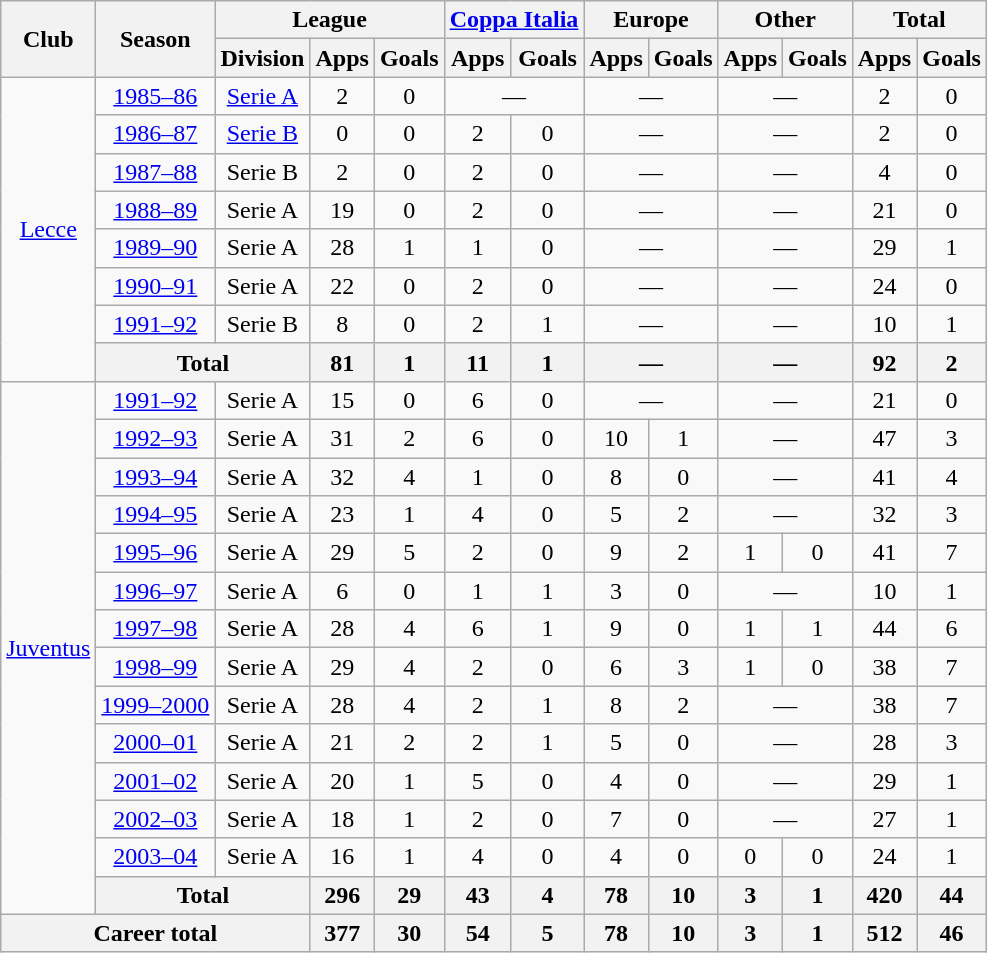<table class=wikitable style=text-align:center>
<tr>
<th rowspan=2>Club</th>
<th rowspan=2>Season</th>
<th colspan=3>League</th>
<th colspan=2><a href='#'>Coppa Italia</a></th>
<th colspan=2>Europe</th>
<th colspan=2>Other</th>
<th colspan=2>Total</th>
</tr>
<tr>
<th>Division</th>
<th>Apps</th>
<th>Goals</th>
<th>Apps</th>
<th>Goals</th>
<th>Apps</th>
<th>Goals</th>
<th>Apps</th>
<th>Goals</th>
<th>Apps</th>
<th>Goals</th>
</tr>
<tr>
<td rowspan=8><a href='#'>Lecce</a></td>
<td><a href='#'>1985–86</a></td>
<td><a href='#'>Serie A</a></td>
<td>2</td>
<td>0</td>
<td colspan=2>—</td>
<td colspan=2>—</td>
<td colspan=2>—</td>
<td>2</td>
<td>0</td>
</tr>
<tr>
<td><a href='#'>1986–87</a></td>
<td><a href='#'>Serie B</a></td>
<td>0</td>
<td>0</td>
<td>2</td>
<td>0</td>
<td colspan=2>—</td>
<td colspan=2>—</td>
<td>2</td>
<td>0</td>
</tr>
<tr>
<td><a href='#'>1987–88</a></td>
<td>Serie B</td>
<td>2</td>
<td>0</td>
<td>2</td>
<td>0</td>
<td colspan=2>—</td>
<td colspan=2>—</td>
<td>4</td>
<td>0</td>
</tr>
<tr>
<td><a href='#'>1988–89</a></td>
<td>Serie A</td>
<td>19</td>
<td>0</td>
<td>2</td>
<td>0</td>
<td colspan=2>—</td>
<td colspan=2>—</td>
<td>21</td>
<td>0</td>
</tr>
<tr>
<td><a href='#'>1989–90</a></td>
<td>Serie A</td>
<td>28</td>
<td>1</td>
<td>1</td>
<td>0</td>
<td colspan=2>—</td>
<td colspan=2>—</td>
<td>29</td>
<td>1</td>
</tr>
<tr>
<td><a href='#'>1990–91</a></td>
<td>Serie A</td>
<td>22</td>
<td>0</td>
<td>2</td>
<td>0</td>
<td colspan=2>—</td>
<td colspan=2>—</td>
<td>24</td>
<td>0</td>
</tr>
<tr>
<td><a href='#'>1991–92</a></td>
<td>Serie B</td>
<td>8</td>
<td>0</td>
<td>2</td>
<td>1</td>
<td colspan=2>—</td>
<td colspan=2>—</td>
<td>10</td>
<td>1</td>
</tr>
<tr>
<th colspan=2>Total</th>
<th>81</th>
<th>1</th>
<th>11</th>
<th>1</th>
<th colspan=2>—</th>
<th colspan=2>—</th>
<th>92</th>
<th>2</th>
</tr>
<tr>
<td rowspan=14><a href='#'>Juventus</a></td>
<td><a href='#'>1991–92</a></td>
<td>Serie A</td>
<td>15</td>
<td>0</td>
<td>6</td>
<td>0</td>
<td colspan=2>—</td>
<td colspan=2>—</td>
<td>21</td>
<td>0</td>
</tr>
<tr>
<td><a href='#'>1992–93</a></td>
<td>Serie A</td>
<td>31</td>
<td>2</td>
<td>6</td>
<td>0</td>
<td>10</td>
<td>1</td>
<td colspan=2>—</td>
<td>47</td>
<td>3</td>
</tr>
<tr>
<td><a href='#'>1993–94</a></td>
<td>Serie A</td>
<td>32</td>
<td>4</td>
<td>1</td>
<td>0</td>
<td>8</td>
<td>0</td>
<td colspan=2>—</td>
<td>41</td>
<td>4</td>
</tr>
<tr>
<td><a href='#'>1994–95</a></td>
<td>Serie A</td>
<td>23</td>
<td>1</td>
<td>4</td>
<td>0</td>
<td>5</td>
<td>2</td>
<td colspan=2>—</td>
<td>32</td>
<td>3</td>
</tr>
<tr>
<td><a href='#'>1995–96</a></td>
<td>Serie A</td>
<td>29</td>
<td>5</td>
<td>2</td>
<td>0</td>
<td>9</td>
<td>2</td>
<td>1</td>
<td>0</td>
<td>41</td>
<td>7</td>
</tr>
<tr>
<td><a href='#'>1996–97</a></td>
<td>Serie A</td>
<td>6</td>
<td>0</td>
<td>1</td>
<td>1</td>
<td>3</td>
<td>0</td>
<td colspan=2>—</td>
<td>10</td>
<td>1</td>
</tr>
<tr>
<td><a href='#'>1997–98</a></td>
<td>Serie A</td>
<td>28</td>
<td>4</td>
<td>6</td>
<td>1</td>
<td>9</td>
<td>0</td>
<td>1</td>
<td>1</td>
<td>44</td>
<td>6</td>
</tr>
<tr>
<td><a href='#'>1998–99</a></td>
<td>Serie A</td>
<td>29</td>
<td>4</td>
<td>2</td>
<td>0</td>
<td>6</td>
<td>3</td>
<td>1</td>
<td>0</td>
<td>38</td>
<td>7</td>
</tr>
<tr>
<td><a href='#'>1999–2000</a></td>
<td>Serie A</td>
<td>28</td>
<td>4</td>
<td>2</td>
<td>1</td>
<td>8</td>
<td>2</td>
<td colspan=2>—</td>
<td>38</td>
<td>7</td>
</tr>
<tr>
<td><a href='#'>2000–01</a></td>
<td>Serie A</td>
<td>21</td>
<td>2</td>
<td>2</td>
<td>1</td>
<td>5</td>
<td>0</td>
<td colspan=2>—</td>
<td>28</td>
<td>3</td>
</tr>
<tr>
<td><a href='#'>2001–02</a></td>
<td>Serie A</td>
<td>20</td>
<td>1</td>
<td>5</td>
<td>0</td>
<td>4</td>
<td>0</td>
<td colspan=2>—</td>
<td>29</td>
<td>1</td>
</tr>
<tr>
<td><a href='#'>2002–03</a></td>
<td>Serie A</td>
<td>18</td>
<td>1</td>
<td>2</td>
<td>0</td>
<td>7</td>
<td>0</td>
<td colspan=2>—</td>
<td>27</td>
<td>1</td>
</tr>
<tr>
<td><a href='#'>2003–04</a></td>
<td>Serie A</td>
<td>16</td>
<td>1</td>
<td>4</td>
<td>0</td>
<td>4</td>
<td>0</td>
<td>0</td>
<td>0</td>
<td>24</td>
<td>1</td>
</tr>
<tr>
<th colspan=2>Total</th>
<th>296</th>
<th>29</th>
<th>43</th>
<th>4</th>
<th>78</th>
<th>10</th>
<th>3</th>
<th>1</th>
<th>420</th>
<th>44</th>
</tr>
<tr>
<th colspan=3>Career total</th>
<th>377</th>
<th>30</th>
<th>54</th>
<th>5</th>
<th>78</th>
<th>10</th>
<th>3</th>
<th>1</th>
<th>512</th>
<th>46</th>
</tr>
</table>
